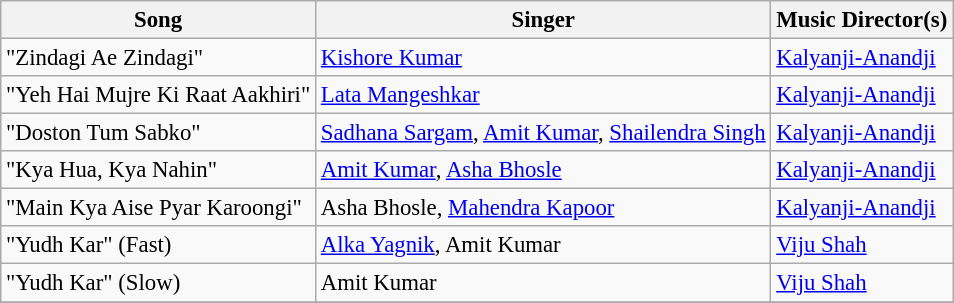<table class="wikitable" style="font-size:95%;">
<tr>
<th>Song</th>
<th>Singer</th>
<th>Music Director(s)</th>
</tr>
<tr>
<td>"Zindagi Ae Zindagi"</td>
<td><a href='#'>Kishore Kumar</a></td>
<td><a href='#'>Kalyanji-Anandji</a></td>
</tr>
<tr>
<td>"Yeh Hai Mujre Ki Raat Aakhiri"</td>
<td><a href='#'>Lata Mangeshkar</a></td>
<td><a href='#'>Kalyanji-Anandji</a></td>
</tr>
<tr>
<td>"Doston Tum Sabko"</td>
<td><a href='#'>Sadhana Sargam</a>, <a href='#'>Amit Kumar</a>, <a href='#'>Shailendra Singh</a></td>
<td><a href='#'>Kalyanji-Anandji</a></td>
</tr>
<tr>
<td>"Kya Hua, Kya Nahin"</td>
<td><a href='#'>Amit Kumar</a>, <a href='#'>Asha Bhosle</a></td>
<td><a href='#'>Kalyanji-Anandji</a></td>
</tr>
<tr>
<td>"Main Kya Aise Pyar Karoongi"</td>
<td>Asha Bhosle, <a href='#'>Mahendra Kapoor</a></td>
<td><a href='#'>Kalyanji-Anandji</a></td>
</tr>
<tr>
<td>"Yudh Kar" (Fast)</td>
<td><a href='#'>Alka Yagnik</a>, Amit Kumar</td>
<td><a href='#'>Viju Shah</a></td>
</tr>
<tr>
<td>"Yudh Kar" (Slow)</td>
<td>Amit Kumar</td>
<td><a href='#'>Viju Shah</a></td>
</tr>
<tr>
</tr>
</table>
